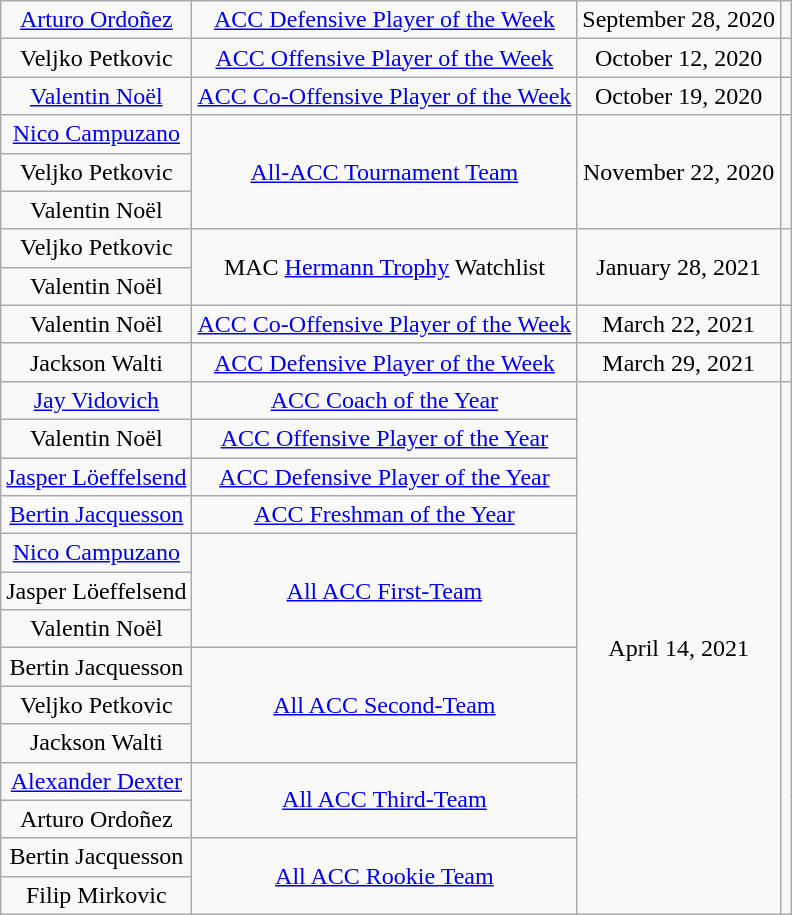<table class="wikitable sortable" style="text-align: center">
<tr>
<td><a href='#'>Arturo Ordoñez</a></td>
<td><a href='#'>ACC Defensive Player of the Week</a></td>
<td>September 28, 2020</td>
<td></td>
</tr>
<tr>
<td>Veljko Petkovic</td>
<td><a href='#'>ACC Offensive Player of the Week</a></td>
<td>October 12, 2020</td>
<td></td>
</tr>
<tr>
<td><a href='#'>Valentin Noël</a></td>
<td><a href='#'>ACC Co-Offensive Player of the Week</a></td>
<td>October 19, 2020</td>
<td></td>
</tr>
<tr>
<td><a href='#'>Nico Campuzano</a></td>
<td rowspan=3><a href='#'>All-ACC Tournament Team</a></td>
<td rowspan=3>November 22, 2020</td>
<td rowspan=3></td>
</tr>
<tr>
<td>Veljko Petkovic</td>
</tr>
<tr>
<td>Valentin Noël</td>
</tr>
<tr>
<td>Veljko Petkovic</td>
<td rowspan=2>MAC <a href='#'>Hermann Trophy</a> Watchlist</td>
<td rowspan=2>January 28, 2021</td>
<td rowspan=2></td>
</tr>
<tr>
<td>Valentin Noël</td>
</tr>
<tr>
<td>Valentin Noël</td>
<td><a href='#'>ACC Co-Offensive Player of the Week</a></td>
<td>March 22, 2021</td>
<td></td>
</tr>
<tr>
<td>Jackson Walti</td>
<td><a href='#'>ACC Defensive Player of the Week</a></td>
<td>March 29, 2021</td>
<td></td>
</tr>
<tr>
<td><a href='#'>Jay Vidovich</a></td>
<td><a href='#'>ACC Coach of the Year</a></td>
<td rowspan=14>April 14, 2021</td>
<td rowspan=14></td>
</tr>
<tr>
<td>Valentin Noël</td>
<td><a href='#'>ACC Offensive Player of the Year</a></td>
</tr>
<tr>
<td><a href='#'>Jasper Löeffelsend</a></td>
<td><a href='#'>ACC Defensive Player of the Year</a></td>
</tr>
<tr>
<td><a href='#'>Bertin Jacquesson</a></td>
<td><a href='#'>ACC Freshman of the Year</a></td>
</tr>
<tr>
<td><a href='#'>Nico Campuzano</a></td>
<td rowspan=3><a href='#'>All ACC First-Team</a></td>
</tr>
<tr>
<td>Jasper Löeffelsend</td>
</tr>
<tr>
<td>Valentin Noël</td>
</tr>
<tr>
<td>Bertin Jacquesson</td>
<td rowspan=3><a href='#'>All ACC Second-Team</a></td>
</tr>
<tr>
<td>Veljko Petkovic</td>
</tr>
<tr>
<td>Jackson Walti</td>
</tr>
<tr>
<td><a href='#'>Alexander Dexter</a></td>
<td rowspan=2><a href='#'>All ACC Third-Team</a></td>
</tr>
<tr>
<td>Arturo Ordoñez</td>
</tr>
<tr>
<td>Bertin Jacquesson</td>
<td rowspan=2><a href='#'>All ACC Rookie Team</a></td>
</tr>
<tr>
<td>Filip Mirkovic</td>
</tr>
</table>
